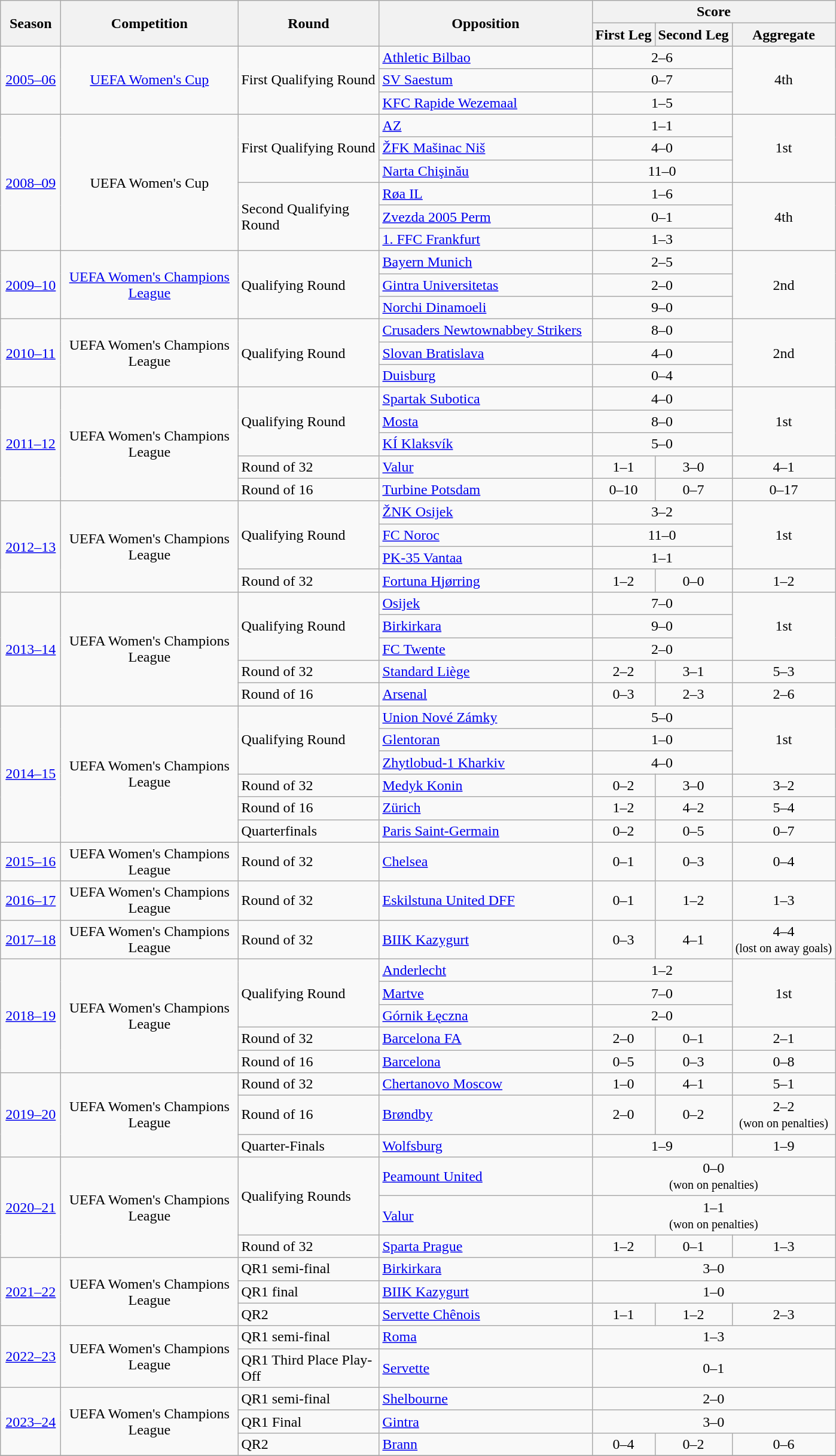<table class="wikitable" style="text-align:center">
<tr>
<th rowspan=2 width=60>Season</th>
<th rowspan=2 width=190>Competition</th>
<th rowspan=2 width=150>Round</th>
<th rowspan=2 width=230>Opposition</th>
<th colspan=3>Score</th>
</tr>
<tr>
<th>First Leg</th>
<th>Second Leg</th>
<th>Aggregate</th>
</tr>
<tr>
<td rowspan=3><a href='#'>2005–06</a></td>
<td rowspan=3><a href='#'>UEFA Women's Cup</a></td>
<td align=left rowspan=3>First Qualifying Round</td>
<td align=left> <a href='#'>Athletic Bilbao</a></td>
<td colspan=2>2–6</td>
<td rowspan=3>4th</td>
</tr>
<tr>
<td align=left> <a href='#'>SV Saestum</a></td>
<td colspan=2>0–7</td>
</tr>
<tr>
<td align=left> <a href='#'>KFC Rapide Wezemaal</a></td>
<td colspan=2>1–5</td>
</tr>
<tr>
<td rowspan=6><a href='#'>2008–09</a></td>
<td rowspan=6>UEFA Women's Cup</td>
<td align=left rowspan=3>First Qualifying Round</td>
<td align=left> <a href='#'>AZ</a></td>
<td colspan=2>1–1</td>
<td rowspan=3>1st</td>
</tr>
<tr>
<td align=left> <a href='#'>ŽFK Mašinac Niš</a></td>
<td colspan=2>4–0</td>
</tr>
<tr>
<td align=left> <a href='#'>Narta Chişinău</a></td>
<td colspan=2>11–0</td>
</tr>
<tr>
<td align=left rowspan=3>Second Qualifying Round</td>
<td align=left> <a href='#'>Røa IL</a></td>
<td colspan=2>1–6</td>
<td rowspan=3>4th</td>
</tr>
<tr>
<td align=left> <a href='#'>Zvezda 2005 Perm</a></td>
<td colspan=2>0–1</td>
</tr>
<tr>
<td align=left> <a href='#'>1. FFC Frankfurt</a></td>
<td colspan=2>1–3</td>
</tr>
<tr>
<td rowspan=3><a href='#'>2009–10</a></td>
<td rowspan=3><a href='#'>UEFA Women's Champions League</a></td>
<td align=left rowspan=3>Qualifying Round</td>
<td align=left> <a href='#'>Bayern Munich</a></td>
<td colspan=2>2–5</td>
<td rowspan=3>2nd</td>
</tr>
<tr>
<td align=left> <a href='#'>Gintra Universitetas</a></td>
<td colspan=2>2–0</td>
</tr>
<tr>
<td align=left> <a href='#'>Norchi Dinamoeli</a></td>
<td colspan=2>9–0</td>
</tr>
<tr>
<td rowspan=3><a href='#'>2010–11</a></td>
<td rowspan=3>UEFA Women's Champions League</td>
<td align=left rowspan=3>Qualifying Round</td>
<td align=left> <a href='#'>Crusaders Newtownabbey Strikers</a></td>
<td colspan=2>8–0</td>
<td rowspan=3>2nd</td>
</tr>
<tr>
<td align=left> <a href='#'>Slovan Bratislava</a></td>
<td colspan=2>4–0</td>
</tr>
<tr>
<td align=left> <a href='#'>Duisburg</a></td>
<td colspan=2>0–4</td>
</tr>
<tr>
<td rowspan=5><a href='#'>2011–12</a></td>
<td rowspan=5>UEFA Women's Champions League</td>
<td align=left rowspan=3>Qualifying Round</td>
<td align=left> <a href='#'>Spartak Subotica</a></td>
<td colspan=2>4–0</td>
<td rowspan=3>1st</td>
</tr>
<tr>
<td align=left> <a href='#'>Mosta</a></td>
<td colspan=2>8–0</td>
</tr>
<tr>
<td align=left> <a href='#'>KÍ Klaksvík</a></td>
<td colspan=2>5–0</td>
</tr>
<tr>
<td align=left>Round of 32</td>
<td align=left> <a href='#'>Valur</a></td>
<td>1–1</td>
<td>3–0</td>
<td>4–1</td>
</tr>
<tr>
<td align=left>Round of 16</td>
<td align=left> <a href='#'>Turbine Potsdam</a></td>
<td>0–10</td>
<td>0–7</td>
<td>0–17</td>
</tr>
<tr>
<td rowspan=4><a href='#'>2012–13</a></td>
<td rowspan=4>UEFA Women's Champions League</td>
<td align=left rowspan=3>Qualifying Round</td>
<td align=left> <a href='#'>ŽNK Osijek</a></td>
<td colspan=2>3–2</td>
<td rowspan=3>1st</td>
</tr>
<tr>
<td align=left> <a href='#'>FC Noroc</a></td>
<td colspan=2>11–0</td>
</tr>
<tr>
<td align=left> <a href='#'>PK-35 Vantaa</a></td>
<td colspan=2>1–1</td>
</tr>
<tr>
<td align=left>Round of 32</td>
<td align=left> <a href='#'>Fortuna Hjørring</a></td>
<td>1–2</td>
<td>0–0</td>
<td>1–2</td>
</tr>
<tr>
<td rowspan=5><a href='#'>2013–14</a></td>
<td rowspan=5>UEFA Women's Champions League</td>
<td align=left rowspan=3>Qualifying Round</td>
<td align=left> <a href='#'>Osijek</a></td>
<td colspan=2>7–0</td>
<td rowspan=3>1st</td>
</tr>
<tr>
<td align=left> <a href='#'>Birkirkara</a></td>
<td colspan=2>9–0</td>
</tr>
<tr>
<td align=left> <a href='#'>FC Twente</a></td>
<td colspan=2>2–0</td>
</tr>
<tr>
<td align=left>Round of 32</td>
<td align=left> <a href='#'>Standard Liège</a></td>
<td>2–2</td>
<td>3–1</td>
<td>5–3</td>
</tr>
<tr>
<td align=left>Round of 16</td>
<td align=left> <a href='#'>Arsenal</a></td>
<td>0–3</td>
<td>2–3</td>
<td>2–6</td>
</tr>
<tr>
<td rowspan=6><a href='#'>2014–15</a></td>
<td rowspan=6>UEFA Women's Champions League</td>
<td align=left rowspan=3>Qualifying Round</td>
<td align=left> <a href='#'>Union Nové Zámky</a></td>
<td colspan=2>5–0</td>
<td rowspan=3>1st</td>
</tr>
<tr>
<td align=left> <a href='#'>Glentoran</a></td>
<td colspan=2>1–0</td>
</tr>
<tr>
<td align=left> <a href='#'>Zhytlobud-1 Kharkiv</a></td>
<td colspan=2>4–0</td>
</tr>
<tr>
<td align=left>Round of 32</td>
<td align=left> <a href='#'>Medyk Konin</a></td>
<td>0–2</td>
<td>3–0 </td>
<td>3–2</td>
</tr>
<tr>
<td align=left>Round of 16</td>
<td align=left> <a href='#'>Zürich</a></td>
<td>1–2</td>
<td>4–2</td>
<td>5–4</td>
</tr>
<tr>
<td align=left>Quarterfinals</td>
<td align=left> <a href='#'>Paris Saint-Germain</a></td>
<td>0–2</td>
<td>0–5</td>
<td>0–7</td>
</tr>
<tr>
<td rowspan=1><a href='#'>2015–16</a></td>
<td rowspan=1>UEFA Women's Champions League</td>
<td align=left>Round of 32</td>
<td align=left> <a href='#'>Chelsea</a></td>
<td>0–1</td>
<td>0–3</td>
<td>0–4</td>
</tr>
<tr>
<td rowspan=1><a href='#'>2016–17</a></td>
<td rowspan=1>UEFA Women's Champions League</td>
<td align=left>Round of 32</td>
<td align=left> <a href='#'>Eskilstuna United DFF</a></td>
<td>0–1</td>
<td>1–2</td>
<td>1–3</td>
</tr>
<tr>
<td rowspan=1><a href='#'>2017–18</a></td>
<td rowspan=1>UEFA Women's Champions League</td>
<td align=left>Round of 32</td>
<td align=left> <a href='#'>BIIK Kazygurt</a></td>
<td>0–3</td>
<td>4–1</td>
<td>4–4<br><small>(lost on away goals)</small></td>
</tr>
<tr>
<td rowspan=5><a href='#'>2018–19</a></td>
<td rowspan=5>UEFA Women's Champions League</td>
<td align=left rowspan=3>Qualifying Round</td>
<td align=left> <a href='#'>Anderlecht</a></td>
<td colspan=2>1–2</td>
<td rowspan=3>1st</td>
</tr>
<tr>
<td align=left> <a href='#'>Martve</a></td>
<td colspan=2>7–0</td>
</tr>
<tr>
<td align=left> <a href='#'>Górnik Łęczna</a></td>
<td colspan=2>2–0</td>
</tr>
<tr>
<td align=left>Round of 32</td>
<td align=left> <a href='#'>Barcelona FA</a></td>
<td>2–0</td>
<td>0–1</td>
<td>2–1</td>
</tr>
<tr>
<td align=left>Round of 16</td>
<td align=left> <a href='#'>Barcelona</a></td>
<td>0–5</td>
<td>0–3</td>
<td>0–8</td>
</tr>
<tr>
<td rowspan=3><a href='#'>2019–20</a></td>
<td rowspan=3>UEFA Women's Champions League</td>
<td align=left>Round of 32</td>
<td align=left> <a href='#'>Chertanovo Moscow</a></td>
<td>1–0</td>
<td>4–1</td>
<td>5–1</td>
</tr>
<tr>
<td align=left>Round of 16</td>
<td align=left> <a href='#'>Brøndby</a></td>
<td>2–0</td>
<td>0–2 </td>
<td>2–2<br><small>(won on penalties)</small></td>
</tr>
<tr>
<td align=left>Quarter-Finals</td>
<td align=left> <a href='#'>Wolfsburg</a></td>
<td colspan=2>1–9</td>
<td>1–9</td>
</tr>
<tr>
<td rowspan=3><a href='#'>2020–21</a></td>
<td rowspan=3>UEFA Women's Champions League</td>
<td align=left rowspan=2>Qualifying Rounds</td>
<td align=left> <a href='#'>Peamount United</a></td>
<td colspan=3>0–0 <br><small>(won on penalties)</small></td>
</tr>
<tr>
<td align=left> <a href='#'>Valur</a></td>
<td colspan=3>1–1 <br><small>(won on penalties)</small></td>
</tr>
<tr>
<td align=left>Round of 32</td>
<td align=left> <a href='#'>Sparta Prague</a></td>
<td>1–2</td>
<td>0–1</td>
<td>1–3</td>
</tr>
<tr>
<td rowspan="3"><a href='#'>2021–22</a></td>
<td rowspan="3">UEFA Women's Champions League</td>
<td align="left">QR1 semi-final</td>
<td align=left> <a href='#'>Birkirkara</a></td>
<td colspan=3>3–0</td>
</tr>
<tr>
<td align=left>QR1 final</td>
<td align="left"> <a href='#'>BIIK Kazygurt</a></td>
<td colspan=3>1–0</td>
</tr>
<tr>
<td align=left>QR2</td>
<td align=left> <a href='#'>Servette Chênois</a></td>
<td>1–1</td>
<td>1–2</td>
<td>2–3</td>
</tr>
<tr>
<td rowspan="2"><a href='#'>2022–23</a></td>
<td rowspan="2">UEFA Women's Champions League</td>
<td align=left>QR1 semi-final</td>
<td align=left> <a href='#'>Roma</a></td>
<td colspan=3>1–3</td>
</tr>
<tr>
<td align=left>QR1 Third Place Play-Off</td>
<td align=left> <a href='#'>Servette</a></td>
<td colspan=3>0–1</td>
</tr>
<tr>
<td rowspan=3><a href='#'>2023–24</a></td>
<td rowspan=3>UEFA Women's Champions League</td>
<td align=left>QR1 semi-final</td>
<td align=left> <a href='#'>Shelbourne</a></td>
<td colspan=3>2–0</td>
</tr>
<tr>
<td align=left>QR1 Final</td>
<td align=left> <a href='#'>Gintra</a></td>
<td colspan=3>3–0</td>
</tr>
<tr>
<td align=left>QR2</td>
<td align=left> <a href='#'>Brann</a></td>
<td>0–4</td>
<td>0–2</td>
<td>0–6</td>
</tr>
<tr>
</tr>
</table>
